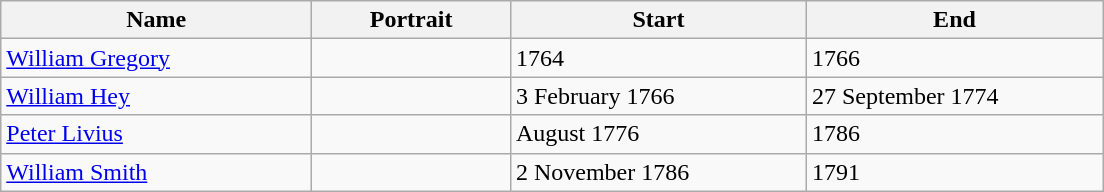<table class="wikitable">
<tr>
<th scope=col width="200">Name</th>
<th scope=col width="125">Portrait</th>
<th scope=col width="190">Start</th>
<th scope=col width="190">End</th>
</tr>
<tr>
<td><a href='#'>William Gregory</a></td>
<td></td>
<td>1764</td>
<td>1766</td>
</tr>
<tr>
<td><a href='#'>William Hey</a></td>
<td></td>
<td>3 February 1766</td>
<td>27 September 1774</td>
</tr>
<tr>
<td><a href='#'>Peter Livius</a></td>
<td></td>
<td>August 1776</td>
<td>1786</td>
</tr>
<tr>
<td><a href='#'>William Smith</a></td>
<td></td>
<td>2 November 1786</td>
<td>1791</td>
</tr>
</table>
